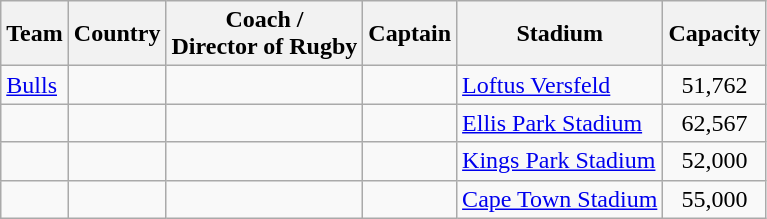<table class="wikitable sortable">
<tr>
<th>Team</th>
<th>Country</th>
<th>Coach /<br>Director of Rugby</th>
<th>Captain</th>
<th>Stadium</th>
<th>Capacity</th>
</tr>
<tr>
<td><a href='#'>Bulls</a></td>
<td></td>
<td></td>
<td></td>
<td><a href='#'>Loftus Versfeld</a></td>
<td style="text-align:center;">51,762</td>
</tr>
<tr>
<td></td>
<td></td>
<td></td>
<td></td>
<td><a href='#'>Ellis Park Stadium</a></td>
<td style="text-align:center;">62,567</td>
</tr>
<tr>
<td></td>
<td></td>
<td></td>
<td></td>
<td><a href='#'>Kings Park Stadium</a></td>
<td style="text-align:center;">52,000</td>
</tr>
<tr>
<td></td>
<td></td>
<td></td>
<td></td>
<td><a href='#'>Cape Town Stadium</a></td>
<td style="text-align:center;">55,000</td>
</tr>
</table>
